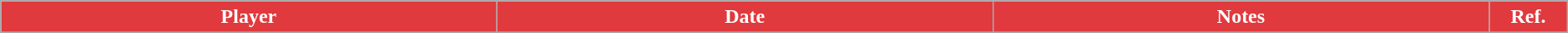<table class="wikitable sortable" style="text-align: center">
<tr>
<th style="background:#E03A3E; color:white" width="10%">Player</th>
<th style="background:#E03A3E; color:white" width="10%">Date</th>
<th style="background:#E03A3E; color:white" width="10%">Notes</th>
<th style="background:#E03A3E; color:white" width="1%" class="unsortable">Ref.</th>
</tr>
<tr>
</tr>
</table>
